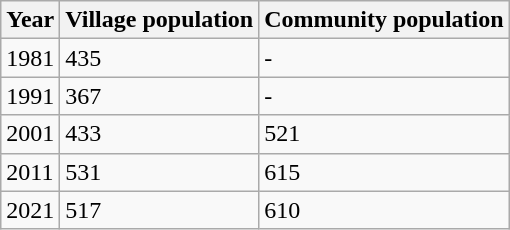<table class="wikitable">
<tr>
<th>Year</th>
<th>Village population</th>
<th>Community population</th>
</tr>
<tr>
<td>1981</td>
<td>435</td>
<td>-</td>
</tr>
<tr>
<td>1991</td>
<td>367</td>
<td>-</td>
</tr>
<tr>
<td>2001</td>
<td>433</td>
<td>521</td>
</tr>
<tr>
<td>2011</td>
<td>531</td>
<td>615</td>
</tr>
<tr>
<td>2021</td>
<td>517</td>
<td>610</td>
</tr>
</table>
